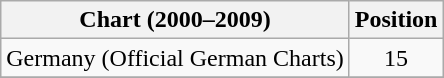<table class="wikitable">
<tr>
<th>Chart (2000–2009)</th>
<th>Position</th>
</tr>
<tr>
<td>Germany (Official German Charts)</td>
<td align="center">15</td>
</tr>
<tr>
</tr>
</table>
